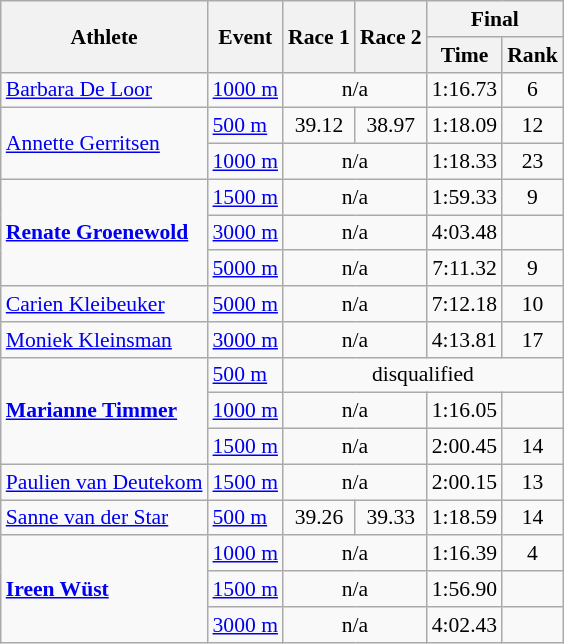<table class="wikitable" style="font-size:90%">
<tr>
<th rowspan="2">Athlete</th>
<th rowspan="2">Event</th>
<th rowspan="2">Race 1</th>
<th rowspan="2">Race 2</th>
<th colspan="2">Final</th>
</tr>
<tr>
<th>Time</th>
<th>Rank</th>
</tr>
<tr>
<td><a href='#'>Barbara De Loor</a></td>
<td><a href='#'>1000 m</a></td>
<td colspan=2 align="center">n/a</td>
<td align="center">1:16.73</td>
<td align="center">6</td>
</tr>
<tr>
<td rowspan=2><a href='#'>Annette Gerritsen</a></td>
<td><a href='#'>500 m</a></td>
<td align="center">39.12</td>
<td align="center">38.97</td>
<td align="center">1:18.09</td>
<td align="center">12</td>
</tr>
<tr>
<td><a href='#'>1000 m</a></td>
<td colspan=2 align="center">n/a</td>
<td align="center">1:18.33</td>
<td align="center">23</td>
</tr>
<tr>
<td rowspan=3><strong><a href='#'>Renate Groenewold</a></strong></td>
<td><a href='#'>1500 m</a></td>
<td colspan=2 align="center">n/a</td>
<td align="center">1:59.33</td>
<td align="center">9</td>
</tr>
<tr>
<td><a href='#'>3000 m</a></td>
<td colspan=2 align="center">n/a</td>
<td align="center">4:03.48</td>
<td align="center"></td>
</tr>
<tr>
<td><a href='#'>5000 m</a></td>
<td colspan=2 align="center">n/a</td>
<td align="center">7:11.32</td>
<td align="center">9</td>
</tr>
<tr>
<td><a href='#'>Carien Kleibeuker</a></td>
<td><a href='#'>5000 m</a></td>
<td colspan=2 align="center">n/a</td>
<td align="center">7:12.18</td>
<td align="center">10</td>
</tr>
<tr>
<td><a href='#'>Moniek Kleinsman</a></td>
<td><a href='#'>3000 m</a></td>
<td colspan=2 align="center">n/a</td>
<td align="center">4:13.81</td>
<td align="center">17</td>
</tr>
<tr>
<td rowspan=3><strong><a href='#'>Marianne Timmer</a></strong></td>
<td><a href='#'>500 m</a></td>
<td colspan=4 align="center">disqualified</td>
</tr>
<tr>
<td><a href='#'>1000 m</a></td>
<td colspan=2 align="center">n/a</td>
<td align="center">1:16.05</td>
<td align="center"></td>
</tr>
<tr>
<td><a href='#'>1500 m</a></td>
<td colspan=2 align="center">n/a</td>
<td align="center">2:00.45</td>
<td align="center">14</td>
</tr>
<tr>
<td><a href='#'>Paulien van Deutekom</a></td>
<td><a href='#'>1500 m</a></td>
<td colspan=2 align="center">n/a</td>
<td align="center">2:00.15</td>
<td align="center">13</td>
</tr>
<tr>
<td><a href='#'>Sanne van der Star</a></td>
<td><a href='#'>500 m</a></td>
<td align="center">39.26</td>
<td align="center">39.33</td>
<td align="center">1:18.59</td>
<td align="center">14</td>
</tr>
<tr>
<td rowspan=3><strong><a href='#'>Ireen Wüst</a></strong></td>
<td><a href='#'>1000 m</a></td>
<td colspan=2 align="center">n/a</td>
<td align="center">1:16.39</td>
<td align="center">4</td>
</tr>
<tr>
<td><a href='#'>1500 m</a></td>
<td colspan=2 align="center">n/a</td>
<td align="center">1:56.90</td>
<td align="center"></td>
</tr>
<tr>
<td><a href='#'>3000 m</a></td>
<td colspan=2 align="center">n/a</td>
<td align="center">4:02.43</td>
<td align="center"></td>
</tr>
</table>
